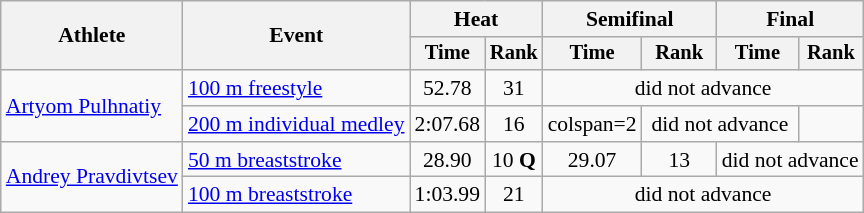<table class=wikitable style="font-size:90%">
<tr>
<th rowspan=2>Athlete</th>
<th rowspan=2>Event</th>
<th colspan="2">Heat</th>
<th colspan="2">Semifinal</th>
<th colspan="2">Final</th>
</tr>
<tr style="font-size:95%">
<th>Time</th>
<th>Rank</th>
<th>Time</th>
<th>Rank</th>
<th>Time</th>
<th>Rank</th>
</tr>
<tr align=center>
<td align=left rowspan=2><a href='#'>Artyom Pulhnatiy</a></td>
<td align=left><a href='#'>100 m freestyle</a></td>
<td>52.78</td>
<td>31</td>
<td colspan=4>did not advance</td>
</tr>
<tr align=center>
<td align=left><a href='#'>200 m individual medley</a></td>
<td>2:07.68</td>
<td>16</td>
<td>colspan=2 </td>
<td colspan=2>did not advance</td>
</tr>
<tr align=center>
<td align=left rowspan=2><a href='#'>Andrey Pravdivtsev</a></td>
<td align=left><a href='#'>50 m breaststroke</a></td>
<td>28.90</td>
<td>10 <strong>Q</strong></td>
<td>29.07</td>
<td>13</td>
<td colspan=2>did not advance</td>
</tr>
<tr align=center>
<td align=left><a href='#'>100 m breaststroke</a></td>
<td>1:03.99</td>
<td>21</td>
<td colspan=4>did not advance</td>
</tr>
</table>
